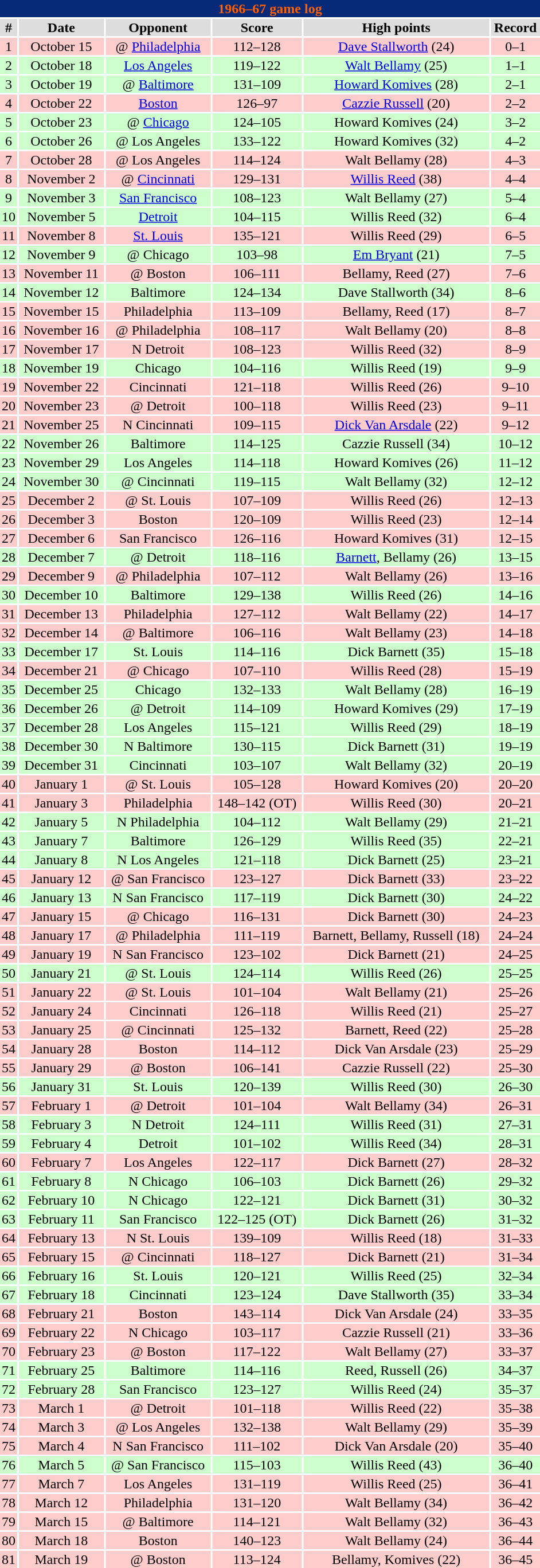<table class="toccolours collapsible" width=50% style="clear:both; margin:1.5em auto; text-align:center">
<tr>
<th colspan=11 style="background:#062A78; color:#FF5F00;">1966–67 game log</th>
</tr>
<tr align="center" bgcolor="#dddddd">
<td><strong>#</strong></td>
<td><strong>Date</strong></td>
<td><strong>Opponent</strong></td>
<td><strong>Score</strong></td>
<td><strong>High points</strong></td>
<td><strong>Record</strong></td>
</tr>
<tr align="center" bgcolor="ffcccc">
<td>1</td>
<td>October 15</td>
<td>@ <a href='#'>Philadelphia</a></td>
<td>112–128</td>
<td><a href='#'>Dave Stallworth</a> (24)</td>
<td>0–1</td>
</tr>
<tr align="center" bgcolor="ccffcc">
<td>2</td>
<td>October 18</td>
<td><a href='#'>Los Angeles</a></td>
<td>119–122</td>
<td><a href='#'>Walt Bellamy</a> (25)</td>
<td>1–1</td>
</tr>
<tr align="center" bgcolor="ccffcc">
<td>3</td>
<td>October 19</td>
<td>@ <a href='#'>Baltimore</a></td>
<td>131–109</td>
<td><a href='#'>Howard Komives</a> (28)</td>
<td>2–1</td>
</tr>
<tr align="center" bgcolor="ffcccc">
<td>4</td>
<td>October 22</td>
<td><a href='#'>Boston</a></td>
<td>126–97</td>
<td><a href='#'>Cazzie Russell</a> (20)</td>
<td>2–2</td>
</tr>
<tr align="center" bgcolor="ccffcc">
<td>5</td>
<td>October 23</td>
<td>@ <a href='#'>Chicago</a></td>
<td>124–105</td>
<td>Howard Komives (24)</td>
<td>3–2</td>
</tr>
<tr align="center" bgcolor="ccffcc">
<td>6</td>
<td>October 26</td>
<td>@ Los Angeles</td>
<td>133–122</td>
<td>Howard Komives (32)</td>
<td>4–2</td>
</tr>
<tr align="center" bgcolor="ffcccc">
<td>7</td>
<td>October 28</td>
<td>@ Los Angeles</td>
<td>114–124</td>
<td>Walt Bellamy (28)</td>
<td>4–3</td>
</tr>
<tr align="center" bgcolor="ffcccc">
<td>8</td>
<td>November 2</td>
<td>@ <a href='#'>Cincinnati</a></td>
<td>129–131</td>
<td><a href='#'>Willis Reed</a> (38)</td>
<td>4–4</td>
</tr>
<tr align="center" bgcolor="ccffcc">
<td>9</td>
<td>November 3</td>
<td><a href='#'>San Francisco</a></td>
<td>108–123</td>
<td>Walt Bellamy (27)</td>
<td>5–4</td>
</tr>
<tr align="center" bgcolor="ccffcc">
<td>10</td>
<td>November 5</td>
<td><a href='#'>Detroit</a></td>
<td>104–115</td>
<td>Willis Reed (32)</td>
<td>6–4</td>
</tr>
<tr align="center" bgcolor="ffcccc">
<td>11</td>
<td>November 8</td>
<td><a href='#'>St. Louis</a></td>
<td>135–121</td>
<td>Willis Reed (29)</td>
<td>6–5</td>
</tr>
<tr align="center" bgcolor="ccffcc">
<td>12</td>
<td>November 9</td>
<td>@ Chicago</td>
<td>103–98</td>
<td><a href='#'>Em Bryant</a> (21)</td>
<td>7–5</td>
</tr>
<tr align="center" bgcolor="ffcccc">
<td>13</td>
<td>November 11</td>
<td>@ Boston</td>
<td>106–111</td>
<td>Bellamy, Reed (27)</td>
<td>7–6</td>
</tr>
<tr align="center" bgcolor="ccffcc">
<td>14</td>
<td>November 12</td>
<td>Baltimore</td>
<td>124–134</td>
<td>Dave Stallworth (34)</td>
<td>8–6</td>
</tr>
<tr align="center" bgcolor="ffcccc">
<td>15</td>
<td>November 15</td>
<td>Philadelphia</td>
<td>113–109</td>
<td>Bellamy, Reed (17)</td>
<td>8–7</td>
</tr>
<tr align="center" bgcolor="ffcccc">
<td>16</td>
<td>November 16</td>
<td>@ Philadelphia</td>
<td>108–117</td>
<td>Walt Bellamy (20)</td>
<td>8–8</td>
</tr>
<tr align="center" bgcolor="ffcccc">
<td>17</td>
<td>November 17</td>
<td>N Detroit</td>
<td>108–123</td>
<td>Willis Reed (32)</td>
<td>8–9</td>
</tr>
<tr align="center" bgcolor="ccffcc">
<td>18</td>
<td>November 19</td>
<td>Chicago</td>
<td>104–116</td>
<td>Willis Reed (19)</td>
<td>9–9</td>
</tr>
<tr align="center" bgcolor="ffcccc">
<td>19</td>
<td>November 22</td>
<td>Cincinnati</td>
<td>121–118</td>
<td>Willis Reed (26)</td>
<td>9–10</td>
</tr>
<tr align="center" bgcolor="ffcccc">
<td>20</td>
<td>November 23</td>
<td>@ Detroit</td>
<td>100–118</td>
<td>Willis Reed (23)</td>
<td>9–11</td>
</tr>
<tr align="center" bgcolor="ffcccc">
<td>21</td>
<td>November 25</td>
<td>N Cincinnati</td>
<td>109–115</td>
<td><a href='#'>Dick Van Arsdale</a> (22)</td>
<td>9–12</td>
</tr>
<tr align="center" bgcolor="ccffcc">
<td>22</td>
<td>November 26</td>
<td>Baltimore</td>
<td>114–125</td>
<td>Cazzie Russell (34)</td>
<td>10–12</td>
</tr>
<tr align="center" bgcolor="ccffcc">
<td>23</td>
<td>November 29</td>
<td>Los Angeles</td>
<td>114–118</td>
<td>Howard Komives (26)</td>
<td>11–12</td>
</tr>
<tr align="center" bgcolor="ccffcc">
<td>24</td>
<td>November 30</td>
<td>@ Cincinnati</td>
<td>119–115</td>
<td>Walt Bellamy (32)</td>
<td>12–12</td>
</tr>
<tr align="center" bgcolor="ffcccc">
<td>25</td>
<td>December 2</td>
<td>@ St. Louis</td>
<td>107–109</td>
<td>Willis Reed (26)</td>
<td>12–13</td>
</tr>
<tr align="center" bgcolor="ffcccc">
<td>26</td>
<td>December 3</td>
<td>Boston</td>
<td>120–109</td>
<td>Willis Reed (23)</td>
<td>12–14</td>
</tr>
<tr align="center" bgcolor="ffcccc">
<td>27</td>
<td>December 6</td>
<td>San Francisco</td>
<td>126–116</td>
<td>Howard Komives (31)</td>
<td>12–15</td>
</tr>
<tr align="center" bgcolor="ccffcc">
<td>28</td>
<td>December 7</td>
<td>@ Detroit</td>
<td>118–116</td>
<td><a href='#'>Barnett</a>, Bellamy (26)</td>
<td>13–15</td>
</tr>
<tr align="center" bgcolor="ffcccc">
<td>29</td>
<td>December 9</td>
<td>@ Philadelphia</td>
<td>107–112</td>
<td>Walt Bellamy (26)</td>
<td>13–16</td>
</tr>
<tr align="center" bgcolor="ccffcc">
<td>30</td>
<td>December 10</td>
<td>Baltimore</td>
<td>129–138</td>
<td>Willis Reed (26)</td>
<td>14–16</td>
</tr>
<tr align="center" bgcolor="ffcccc">
<td>31</td>
<td>December 13</td>
<td>Philadelphia</td>
<td>127–112</td>
<td>Walt Bellamy (22)</td>
<td>14–17</td>
</tr>
<tr align="center" bgcolor="ffcccc">
<td>32</td>
<td>December 14</td>
<td>@ Baltimore</td>
<td>106–116</td>
<td>Walt Bellamy (23)</td>
<td>14–18</td>
</tr>
<tr align="center" bgcolor="ccffcc">
<td>33</td>
<td>December 17</td>
<td>St. Louis</td>
<td>114–116</td>
<td>Dick Barnett (35)</td>
<td>15–18</td>
</tr>
<tr align="center" bgcolor="ffcccc">
<td>34</td>
<td>December 21</td>
<td>@ Chicago</td>
<td>107–110</td>
<td>Willis Reed (28)</td>
<td>15–19</td>
</tr>
<tr align="center" bgcolor="ccffcc">
<td>35</td>
<td>December 25</td>
<td>Chicago</td>
<td>132–133</td>
<td>Walt Bellamy (28)</td>
<td>16–19</td>
</tr>
<tr align="center" bgcolor="ccffcc">
<td>36</td>
<td>December 26</td>
<td>@ Detroit</td>
<td>114–109</td>
<td>Howard Komives (29)</td>
<td>17–19</td>
</tr>
<tr align="center" bgcolor="ccffcc">
<td>37</td>
<td>December 28</td>
<td>Los Angeles</td>
<td>115–121</td>
<td>Willis Reed (29)</td>
<td>18–19</td>
</tr>
<tr align="center" bgcolor="ccffcc">
<td>38</td>
<td>December 30</td>
<td>N Baltimore</td>
<td>130–115</td>
<td>Dick Barnett (31)</td>
<td>19–19</td>
</tr>
<tr align="center" bgcolor="ccffcc">
<td>39</td>
<td>December 31</td>
<td>Cincinnati</td>
<td>103–107</td>
<td>Walt Bellamy (32)</td>
<td>20–19</td>
</tr>
<tr align="center" bgcolor="ffcccc">
<td>40</td>
<td>January 1</td>
<td>@ St. Louis</td>
<td>105–128</td>
<td>Howard Komives (20)</td>
<td>20–20</td>
</tr>
<tr align="center" bgcolor="ffcccc">
<td>41</td>
<td>January 3</td>
<td>Philadelphia</td>
<td>148–142 (OT)</td>
<td>Willis Reed (30)</td>
<td>20–21</td>
</tr>
<tr align="center" bgcolor="ccffcc">
<td>42</td>
<td>January 5</td>
<td>N Philadelphia</td>
<td>104–112</td>
<td>Walt Bellamy (29)</td>
<td>21–21</td>
</tr>
<tr align="center" bgcolor="ccffcc">
<td>43</td>
<td>January 7</td>
<td>Baltimore</td>
<td>126–129</td>
<td>Willis Reed (35)</td>
<td>22–21</td>
</tr>
<tr align="center" bgcolor="ccffcc">
<td>44</td>
<td>January 8</td>
<td>N Los Angeles</td>
<td>121–118</td>
<td>Dick Barnett (25)</td>
<td>23–21</td>
</tr>
<tr align="center" bgcolor="ffcccc">
<td>45</td>
<td>January 12</td>
<td>@ San Francisco</td>
<td>123–127</td>
<td>Dick Barnett (33)</td>
<td>23–22</td>
</tr>
<tr align="center" bgcolor="ccffcc">
<td>46</td>
<td>January 13</td>
<td>N San Francisco</td>
<td>117–119</td>
<td>Dick Barnett (30)</td>
<td>24–22</td>
</tr>
<tr align="center" bgcolor="ffcccc">
<td>47</td>
<td>January 15</td>
<td>@ Chicago</td>
<td>116–131</td>
<td>Dick Barnett (30)</td>
<td>24–23</td>
</tr>
<tr align="center" bgcolor="ffcccc">
<td>48</td>
<td>January 17</td>
<td>@ Philadelphia</td>
<td>111–119</td>
<td>Barnett, Bellamy, Russell (18)</td>
<td>24–24</td>
</tr>
<tr align="center" bgcolor="ffcccc">
<td>49</td>
<td>January 19</td>
<td>N San Francisco</td>
<td>123–102</td>
<td>Dick Barnett (21)</td>
<td>24–25</td>
</tr>
<tr align="center" bgcolor="ccffcc">
<td>50</td>
<td>January 21</td>
<td>@ St. Louis</td>
<td>124–114</td>
<td>Willis Reed (26)</td>
<td>25–25</td>
</tr>
<tr align="center" bgcolor="ffcccc">
<td>51</td>
<td>January 22</td>
<td>@ St. Louis</td>
<td>101–104</td>
<td>Walt Bellamy (21)</td>
<td>25–26</td>
</tr>
<tr align="center" bgcolor="ffcccc">
<td>52</td>
<td>January 24</td>
<td>Cincinnati</td>
<td>126–118</td>
<td>Willis Reed (21)</td>
<td>25–27</td>
</tr>
<tr align="center" bgcolor="ffcccc">
<td>53</td>
<td>January 25</td>
<td>@ Cincinnati</td>
<td>125–132</td>
<td>Barnett, Reed (22)</td>
<td>25–28</td>
</tr>
<tr align="center" bgcolor="ffcccc">
<td>54</td>
<td>January 28</td>
<td>Boston</td>
<td>114–112</td>
<td>Dick Van Arsdale (23)</td>
<td>25–29</td>
</tr>
<tr align="center" bgcolor="ffcccc">
<td>55</td>
<td>January 29</td>
<td>@ Boston</td>
<td>106–141</td>
<td>Cazzie Russell (22)</td>
<td>25–30</td>
</tr>
<tr align="center" bgcolor="ccffcc">
<td>56</td>
<td>January 31</td>
<td>St. Louis</td>
<td>120–139</td>
<td>Willis Reed (30)</td>
<td>26–30</td>
</tr>
<tr align="center" bgcolor="ffcccc">
<td>57</td>
<td>February 1</td>
<td>@ Detroit</td>
<td>101–104</td>
<td>Walt Bellamy (34)</td>
<td>26–31</td>
</tr>
<tr align="center" bgcolor="ccffcc">
<td>58</td>
<td>February 3</td>
<td>N Detroit</td>
<td>124–111</td>
<td>Willis Reed (31)</td>
<td>27–31</td>
</tr>
<tr align="center" bgcolor="ccffcc">
<td>59</td>
<td>February 4</td>
<td>Detroit</td>
<td>101–102</td>
<td>Willis Reed (34)</td>
<td>28–31</td>
</tr>
<tr align="center" bgcolor="ffcccc">
<td>60</td>
<td>February 7</td>
<td>Los Angeles</td>
<td>122–117</td>
<td>Dick Barnett (27)</td>
<td>28–32</td>
</tr>
<tr align="center" bgcolor="ccffcc">
<td>61</td>
<td>February 8</td>
<td>N Chicago</td>
<td>106–103</td>
<td>Dick Barnett (26)</td>
<td>29–32</td>
</tr>
<tr align="center" bgcolor="ccffcc">
<td>62</td>
<td>February 10</td>
<td>N Chicago</td>
<td>122–121</td>
<td>Dick Barnett (31)</td>
<td>30–32</td>
</tr>
<tr align="center" bgcolor="ccffcc">
<td>63</td>
<td>February 11</td>
<td>San Francisco</td>
<td>122–125 (OT)</td>
<td>Dick Barnett (26)</td>
<td>31–32</td>
</tr>
<tr align="center" bgcolor="ffcccc">
<td>64</td>
<td>February 13</td>
<td>N St. Louis</td>
<td>139–109</td>
<td>Willis Reed (18)</td>
<td>31–33</td>
</tr>
<tr align="center" bgcolor="ffcccc">
<td>65</td>
<td>February 15</td>
<td>@ Cincinnati</td>
<td>118–127</td>
<td>Dick Barnett (21)</td>
<td>31–34</td>
</tr>
<tr align="center" bgcolor="ccffcc">
<td>66</td>
<td>February 16</td>
<td>St. Louis</td>
<td>120–121</td>
<td>Willis Reed (25)</td>
<td>32–34</td>
</tr>
<tr align="center" bgcolor="ccffcc">
<td>67</td>
<td>February 18</td>
<td>Cincinnati</td>
<td>123–124</td>
<td>Dave Stallworth (35)</td>
<td>33–34</td>
</tr>
<tr align="center" bgcolor="ffcccc">
<td>68</td>
<td>February 21</td>
<td>Boston</td>
<td>143–114</td>
<td>Dick Van Arsdale (24)</td>
<td>33–35</td>
</tr>
<tr align="center" bgcolor="ffcccc">
<td>69</td>
<td>February 22</td>
<td>N Chicago</td>
<td>103–117</td>
<td>Cazzie Russell (21)</td>
<td>33–36</td>
</tr>
<tr align="center" bgcolor="ffcccc">
<td>70</td>
<td>February 23</td>
<td>@ Boston</td>
<td>117–122</td>
<td>Walt Bellamy (27)</td>
<td>33–37</td>
</tr>
<tr align="center" bgcolor="ccffcc">
<td>71</td>
<td>February 25</td>
<td>Baltimore</td>
<td>114–116</td>
<td>Reed, Russell (26)</td>
<td>34–37</td>
</tr>
<tr align="center" bgcolor="ccffcc">
<td>72</td>
<td>February 28</td>
<td>San Francisco</td>
<td>123–127</td>
<td>Willis Reed (24)</td>
<td>35–37</td>
</tr>
<tr align="center" bgcolor="ffcccc">
<td>73</td>
<td>March 1</td>
<td>@ Detroit</td>
<td>101–118</td>
<td>Willis Reed (22)</td>
<td>35–38</td>
</tr>
<tr align="center" bgcolor="ffcccc">
<td>74</td>
<td>March 3</td>
<td>@ Los Angeles</td>
<td>132–138</td>
<td>Walt Bellamy (29)</td>
<td>35–39</td>
</tr>
<tr align="center" bgcolor="ffcccc">
<td>75</td>
<td>March 4</td>
<td>N San Francisco</td>
<td>111–102</td>
<td>Dick Van Arsdale (20)</td>
<td>35–40</td>
</tr>
<tr align="center" bgcolor="ccffcc">
<td>76</td>
<td>March 5</td>
<td>@ San Francisco</td>
<td>115–103</td>
<td>Willis Reed (43)</td>
<td>36–40</td>
</tr>
<tr align="center" bgcolor="ffcccc">
<td>77</td>
<td>March 7</td>
<td>Los Angeles</td>
<td>131–119</td>
<td>Willis Reed (25)</td>
<td>36–41</td>
</tr>
<tr align="center" bgcolor="ffcccc">
<td>78</td>
<td>March 12</td>
<td>Philadelphia</td>
<td>131–120</td>
<td>Walt Bellamy (34)</td>
<td>36–42</td>
</tr>
<tr align="center" bgcolor="ffcccc">
<td>79</td>
<td>March 15</td>
<td>@ Baltimore</td>
<td>114–121</td>
<td>Walt Bellamy (32)</td>
<td>36–43</td>
</tr>
<tr align="center" bgcolor="ffcccc">
<td>80</td>
<td>March 18</td>
<td>Boston</td>
<td>140–123</td>
<td>Walt Bellamy (24)</td>
<td>36–44</td>
</tr>
<tr align="center" bgcolor="ffcccc">
<td>81</td>
<td>March 19</td>
<td>@ Boston</td>
<td>113–124</td>
<td>Bellamy, Komives (22)</td>
<td>36–45</td>
</tr>
</table>
